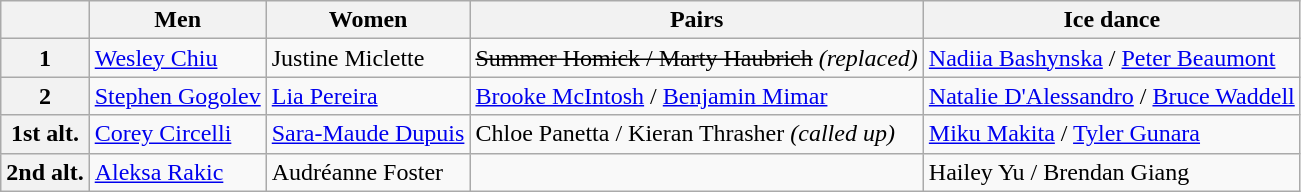<table class="wikitable">
<tr>
<th></th>
<th>Men</th>
<th>Women</th>
<th>Pairs</th>
<th>Ice dance</th>
</tr>
<tr>
<th>1</th>
<td><a href='#'>Wesley Chiu</a></td>
<td>Justine Miclette</td>
<td><s>Summer Homick / Marty Haubrich</s> <em>(replaced)</em></td>
<td><a href='#'>Nadiia Bashynska</a> / <a href='#'>Peter Beaumont</a></td>
</tr>
<tr>
<th>2</th>
<td><a href='#'>Stephen Gogolev</a></td>
<td><a href='#'>Lia Pereira</a></td>
<td><a href='#'>Brooke McIntosh</a> / <a href='#'>Benjamin Mimar</a></td>
<td><a href='#'>Natalie D'Alessandro</a> / <a href='#'>Bruce Waddell</a></td>
</tr>
<tr>
<th>1st alt.</th>
<td><a href='#'>Corey Circelli</a></td>
<td><a href='#'>Sara-Maude Dupuis</a></td>
<td>Chloe Panetta / Kieran Thrasher <em>(called up)</em></td>
<td><a href='#'>Miku Makita</a> / <a href='#'>Tyler Gunara</a></td>
</tr>
<tr>
<th>2nd alt.</th>
<td><a href='#'>Aleksa Rakic</a></td>
<td>Audréanne Foster</td>
<td></td>
<td>Hailey Yu / Brendan Giang</td>
</tr>
</table>
